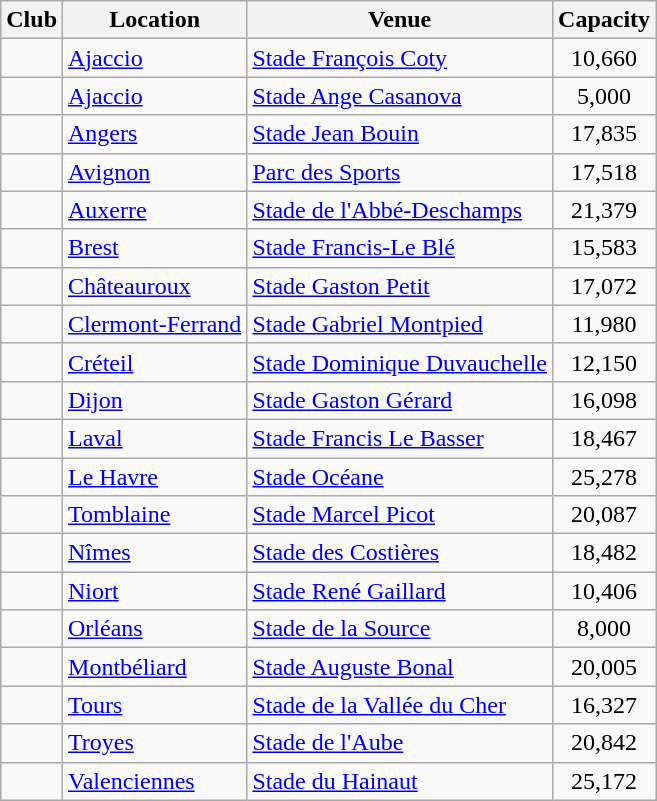<table class="wikitable sortable">
<tr>
<th>Club</th>
<th>Location</th>
<th>Venue</th>
<th>Capacity</th>
</tr>
<tr>
<td></td>
<td><a href='#'>Ajaccio</a></td>
<td><a href='#'>Stade François Coty</a></td>
<td align="center">10,660</td>
</tr>
<tr>
<td></td>
<td><a href='#'>Ajaccio</a></td>
<td><a href='#'>Stade Ange Casanova</a></td>
<td align="center">5,000</td>
</tr>
<tr>
<td></td>
<td><a href='#'>Angers</a></td>
<td><a href='#'>Stade Jean Bouin</a></td>
<td align="center">17,835</td>
</tr>
<tr>
<td></td>
<td><a href='#'>Avignon</a></td>
<td><a href='#'>Parc des Sports</a></td>
<td align="center">17,518</td>
</tr>
<tr>
<td></td>
<td><a href='#'>Auxerre</a></td>
<td><a href='#'>Stade de l'Abbé-Deschamps</a></td>
<td align="center">21,379</td>
</tr>
<tr>
<td></td>
<td><a href='#'>Brest</a></td>
<td><a href='#'>Stade Francis-Le Blé</a></td>
<td align="center">15,583</td>
</tr>
<tr>
<td></td>
<td><a href='#'>Châteauroux</a></td>
<td><a href='#'>Stade Gaston Petit</a></td>
<td align="center">17,072</td>
</tr>
<tr>
<td></td>
<td><a href='#'>Clermont-Ferrand</a></td>
<td><a href='#'>Stade Gabriel Montpied</a></td>
<td align="center">11,980</td>
</tr>
<tr>
<td></td>
<td><a href='#'>Créteil</a></td>
<td><a href='#'>Stade Dominique Duvauchelle</a></td>
<td align="center">12,150</td>
</tr>
<tr>
<td></td>
<td><a href='#'>Dijon</a></td>
<td><a href='#'>Stade Gaston Gérard</a></td>
<td align="center">16,098</td>
</tr>
<tr>
<td></td>
<td><a href='#'>Laval</a></td>
<td><a href='#'>Stade Francis Le Basser</a></td>
<td align="center">18,467</td>
</tr>
<tr>
<td></td>
<td><a href='#'>Le Havre</a></td>
<td><a href='#'>Stade Océane</a></td>
<td align="center">25,278</td>
</tr>
<tr>
<td></td>
<td><a href='#'>Tomblaine</a></td>
<td><a href='#'>Stade Marcel Picot</a></td>
<td align="center">20,087</td>
</tr>
<tr>
<td></td>
<td><a href='#'>Nîmes</a></td>
<td><a href='#'>Stade des Costières</a></td>
<td align="center">18,482</td>
</tr>
<tr>
<td></td>
<td><a href='#'>Niort</a></td>
<td><a href='#'>Stade René Gaillard</a></td>
<td align="center">10,406</td>
</tr>
<tr>
<td></td>
<td><a href='#'>Orléans</a></td>
<td><a href='#'>Stade de la Source</a></td>
<td align="center">8,000</td>
</tr>
<tr>
<td></td>
<td><a href='#'>Montbéliard</a></td>
<td><a href='#'>Stade Auguste Bonal</a></td>
<td align="center">20,005</td>
</tr>
<tr>
<td></td>
<td><a href='#'>Tours</a></td>
<td><a href='#'>Stade de la Vallée du Cher</a></td>
<td align="center">16,327</td>
</tr>
<tr>
<td></td>
<td><a href='#'>Troyes</a></td>
<td><a href='#'>Stade de l'Aube</a></td>
<td align="center">20,842</td>
</tr>
<tr>
<td></td>
<td><a href='#'>Valenciennes</a></td>
<td><a href='#'>Stade du Hainaut</a></td>
<td align="center">25,172</td>
</tr>
</table>
